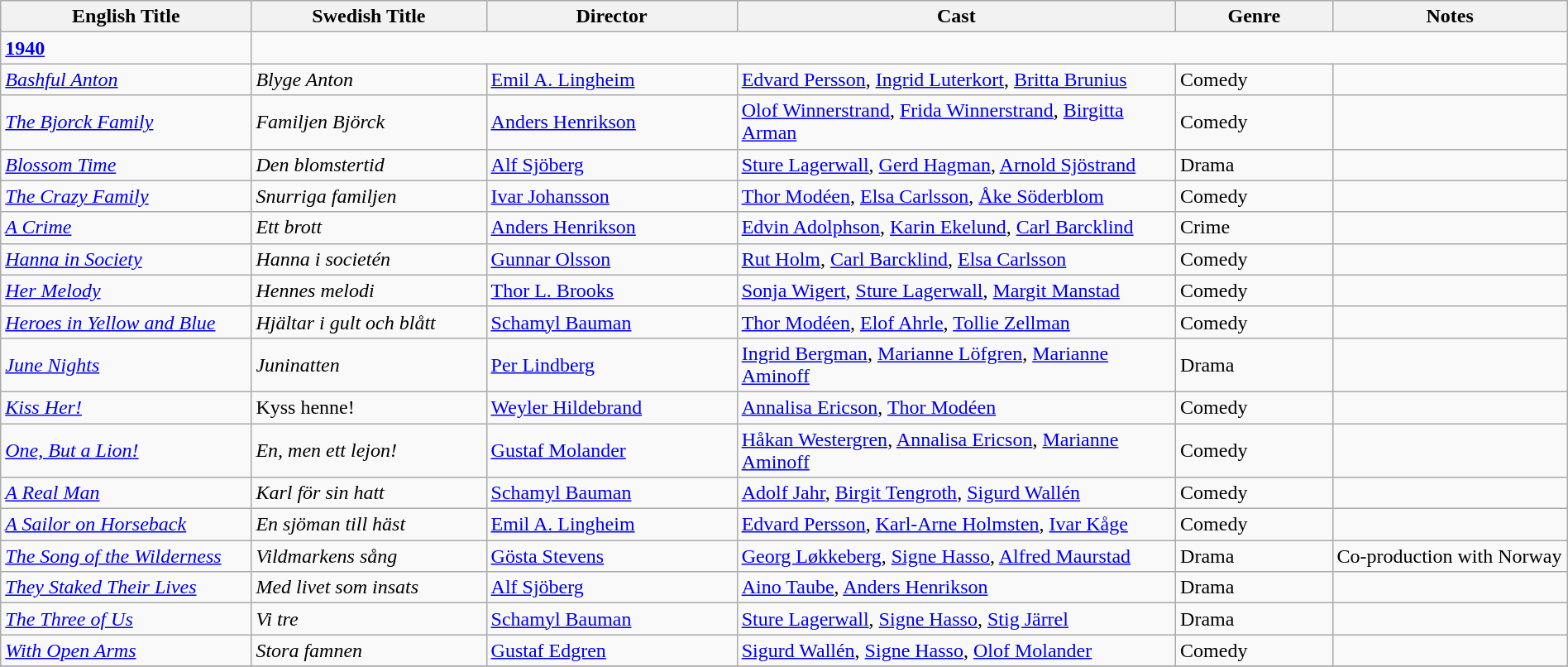<table class="wikitable" style="width:100%;">
<tr>
<th style="width:16%;">English Title</th>
<th style="width:15%;">Swedish Title</th>
<th style="width:16%;">Director</th>
<th style="width:28%;">Cast</th>
<th style="width:10%;">Genre</th>
<th style="width:15%;">Notes</th>
</tr>
<tr>
<td><strong><a href='#'>1940</a></strong></td>
</tr>
<tr>
<td><em><a href='#'>Bashful Anton</a></em></td>
<td><em>Blyge Anton</em></td>
<td><a href='#'>Emil A. Lingheim</a></td>
<td><a href='#'>Edvard Persson</a>, <a href='#'>Ingrid Luterkort</a>, <a href='#'>Britta Brunius</a></td>
<td>Comedy</td>
<td></td>
</tr>
<tr>
<td><em><a href='#'>The Bjorck Family</a></em></td>
<td><em>Familjen Björck</em></td>
<td><a href='#'>Anders Henrikson</a></td>
<td><a href='#'>Olof Winnerstrand</a>, <a href='#'>Frida Winnerstrand</a>, <a href='#'>Birgitta Arman</a></td>
<td>Comedy</td>
<td></td>
</tr>
<tr>
<td><em><a href='#'>Blossom Time</a></em></td>
<td><em>Den blomstertid</em></td>
<td><a href='#'>Alf Sjöberg</a></td>
<td><a href='#'>Sture Lagerwall</a>, <a href='#'>Gerd Hagman</a>, <a href='#'>Arnold Sjöstrand</a></td>
<td>Drama</td>
<td></td>
</tr>
<tr>
<td><em><a href='#'>The Crazy Family</a></em></td>
<td><em>Snurriga familjen</em></td>
<td><a href='#'>Ivar Johansson</a></td>
<td><a href='#'>Thor Modéen</a>, <a href='#'>Elsa Carlsson</a>, <a href='#'>Åke Söderblom</a></td>
<td>Comedy</td>
<td></td>
</tr>
<tr>
<td><em><a href='#'>A Crime</a></em></td>
<td><em>Ett brott</em></td>
<td><a href='#'>Anders Henrikson</a></td>
<td><a href='#'>Edvin Adolphson</a>, <a href='#'>Karin Ekelund</a>, <a href='#'>Carl Barcklind</a></td>
<td>Crime</td>
<td></td>
</tr>
<tr>
<td><em><a href='#'>Hanna in Society</a></em></td>
<td><em>Hanna i societén</em></td>
<td><a href='#'>Gunnar Olsson</a></td>
<td><a href='#'>Rut Holm</a>, <a href='#'>Carl Barcklind</a>, <a href='#'>Elsa Carlsson</a></td>
<td>Comedy</td>
<td></td>
</tr>
<tr>
<td><em><a href='#'>Her Melody</a></em></td>
<td><em>Hennes melodi</em></td>
<td><a href='#'>Thor L. Brooks</a></td>
<td><a href='#'>Sonja Wigert</a>, <a href='#'>Sture Lagerwall</a>, <a href='#'>Margit Manstad</a></td>
<td>Comedy</td>
<td></td>
</tr>
<tr>
<td><em><a href='#'>Heroes in Yellow and Blue</a></em></td>
<td><em>Hjältar i gult och blått</em></td>
<td><a href='#'>Schamyl Bauman</a></td>
<td><a href='#'>Thor Modéen</a>, <a href='#'>Elof Ahrle</a>, <a href='#'>Tollie Zellman</a></td>
<td>Comedy</td>
<td></td>
</tr>
<tr>
<td><em><a href='#'>June Nights</a></em></td>
<td><em>Juninatten</em></td>
<td><a href='#'>Per Lindberg</a></td>
<td><a href='#'>Ingrid Bergman</a>, <a href='#'>Marianne Löfgren</a>, <a href='#'>Marianne Aminoff</a></td>
<td>Drama</td>
<td></td>
</tr>
<tr>
<td><em><a href='#'>Kiss Her!</a></em></td>
<td>Kyss henne!</td>
<td><a href='#'>Weyler Hildebrand</a></td>
<td><a href='#'>Annalisa Ericson</a>, <a href='#'>Thor Modéen</a></td>
<td>Comedy</td>
<td></td>
</tr>
<tr>
<td><em><a href='#'>One, But a Lion!</a></em></td>
<td><em>En, men ett lejon!</em></td>
<td><a href='#'>Gustaf Molander</a></td>
<td><a href='#'>Håkan Westergren</a>, <a href='#'>Annalisa Ericson</a>, <a href='#'>Marianne Aminoff</a></td>
<td>Comedy</td>
<td></td>
</tr>
<tr>
<td><em><a href='#'>A Real Man</a></em></td>
<td><em>Karl för sin hatt</em></td>
<td><a href='#'>Schamyl Bauman</a></td>
<td><a href='#'>Adolf Jahr</a>, <a href='#'>Birgit Tengroth</a>, <a href='#'>Sigurd Wallén</a></td>
<td>Comedy</td>
<td></td>
</tr>
<tr>
<td><em><a href='#'>A Sailor on Horseback</a></em></td>
<td><em>En sjöman till häst</em></td>
<td><a href='#'>Emil A. Lingheim</a></td>
<td><a href='#'>Edvard Persson</a>, <a href='#'>Karl-Arne Holmsten</a>, <a href='#'>Ivar Kåge</a></td>
<td>Comedy</td>
<td></td>
</tr>
<tr>
<td><em><a href='#'>The Song of the Wilderness</a></em></td>
<td><em>Vildmarkens sång</em></td>
<td><a href='#'>Gösta Stevens</a></td>
<td><a href='#'>Georg Løkkeberg</a>, <a href='#'>Signe Hasso</a>, <a href='#'>Alfred Maurstad</a></td>
<td>Drama</td>
<td>Co-production with Norway</td>
</tr>
<tr>
<td><em><a href='#'>They Staked Their Lives</a></em></td>
<td><em>Med livet som insats</em></td>
<td><a href='#'>Alf Sjöberg</a></td>
<td><a href='#'>Aino Taube</a>, <a href='#'>Anders Henrikson</a></td>
<td>Drama</td>
<td></td>
</tr>
<tr>
<td><em><a href='#'>The Three of Us</a></em></td>
<td><em>Vi tre</em></td>
<td><a href='#'>Schamyl Bauman</a></td>
<td><a href='#'>Sture Lagerwall</a>, <a href='#'>Signe Hasso</a>, <a href='#'>Stig Järrel</a></td>
<td>Drama</td>
<td></td>
</tr>
<tr>
<td><em><a href='#'>With Open Arms</a></em></td>
<td><em>Stora famnen</em></td>
<td><a href='#'>Gustaf Edgren</a></td>
<td><a href='#'>Sigurd Wallén</a>, <a href='#'>Signe Hasso</a>, <a href='#'>Olof Molander</a></td>
<td>Comedy</td>
<td></td>
</tr>
<tr>
</tr>
</table>
